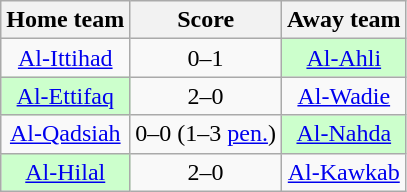<table class="wikitable" style="text-align: center">
<tr>
<th>Home team</th>
<th>Score</th>
<th>Away team</th>
</tr>
<tr>
<td><a href='#'>Al-Ittihad</a></td>
<td>0–1</td>
<td bgcolor="ccffcc"><a href='#'>Al-Ahli</a></td>
</tr>
<tr>
<td bgcolor="ccffcc"><a href='#'>Al-Ettifaq</a></td>
<td>2–0</td>
<td><a href='#'>Al-Wadie</a></td>
</tr>
<tr>
<td><a href='#'>Al-Qadsiah</a></td>
<td>0–0 (1–3 <a href='#'>pen.</a>)</td>
<td bgcolor="ccffcc"><a href='#'>Al-Nahda</a></td>
</tr>
<tr>
<td bgcolor="ccffcc"><a href='#'>Al-Hilal</a></td>
<td>2–0</td>
<td><a href='#'>Al-Kawkab</a></td>
</tr>
</table>
